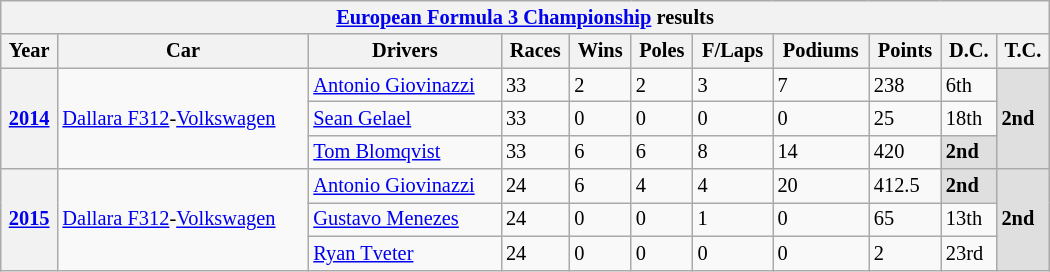<table class="wikitable" style="font-size:85%; width:700px">
<tr>
<th colspan=11><a href='#'>European Formula 3 Championship</a> results</th>
</tr>
<tr valign="top">
<th>Year</th>
<th>Car</th>
<th>Drivers</th>
<th>Races</th>
<th>Wins</th>
<th>Poles</th>
<th>F/Laps</th>
<th>Podiums</th>
<th>Points</th>
<th>D.C.</th>
<th>T.C.</th>
</tr>
<tr>
<th rowspan=3><a href='#'>2014</a></th>
<td rowspan=3><a href='#'>Dallara F312</a>-<a href='#'>Volkswagen</a></td>
<td> <a href='#'>Antonio Giovinazzi</a></td>
<td>33</td>
<td>2</td>
<td>2</td>
<td>3</td>
<td>7</td>
<td>238</td>
<td>6th</td>
<td rowspan=3 style="background:#DFDFDF;"><strong>2nd</strong></td>
</tr>
<tr>
<td> <a href='#'>Sean Gelael</a></td>
<td>33</td>
<td>0</td>
<td>0</td>
<td>0</td>
<td>0</td>
<td>25</td>
<td>18th</td>
</tr>
<tr>
<td> <a href='#'>Tom Blomqvist</a></td>
<td>33</td>
<td>6</td>
<td>6</td>
<td>8</td>
<td>14</td>
<td>420</td>
<td style="background:#DFDFDF;"><strong>2nd</strong></td>
</tr>
<tr>
<th rowspan=3><a href='#'>2015</a></th>
<td rowspan=3><a href='#'>Dallara F312</a>-<a href='#'>Volkswagen</a></td>
<td> <a href='#'>Antonio Giovinazzi</a></td>
<td>24</td>
<td>6</td>
<td>4</td>
<td>4</td>
<td>20</td>
<td>412.5</td>
<td style="background:#DFDFDF;"><strong>2nd</strong></td>
<td rowspan=3 style="background:#DFDFDF;"><strong>2nd</strong></td>
</tr>
<tr>
<td> <a href='#'>Gustavo Menezes</a></td>
<td>24</td>
<td>0</td>
<td>0</td>
<td>1</td>
<td>0</td>
<td>65</td>
<td>13th</td>
</tr>
<tr>
<td> <a href='#'>Ryan Tveter</a></td>
<td>24</td>
<td>0</td>
<td>0</td>
<td>0</td>
<td>0</td>
<td>2</td>
<td>23rd</td>
</tr>
</table>
